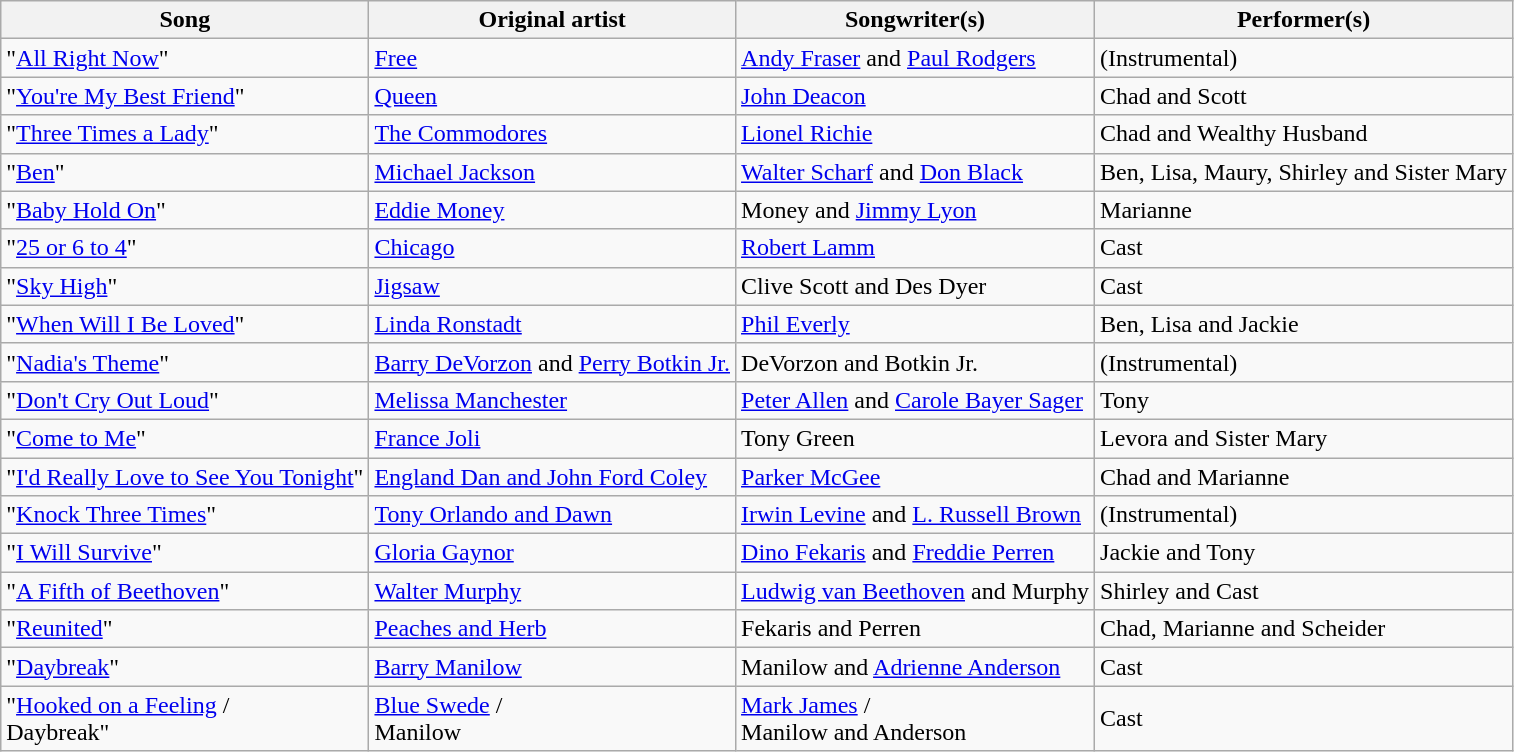<table class="wikitable">
<tr>
<th>Song</th>
<th>Original artist</th>
<th>Songwriter(s)</th>
<th>Performer(s)</th>
</tr>
<tr>
<td>"<a href='#'>All Right Now</a>"</td>
<td><a href='#'>Free</a></td>
<td><a href='#'>Andy Fraser</a> and <a href='#'>Paul Rodgers</a></td>
<td>(Instrumental)</td>
</tr>
<tr>
<td>"<a href='#'>You're My Best Friend</a>"</td>
<td><a href='#'>Queen</a></td>
<td><a href='#'>John Deacon</a></td>
<td>Chad and Scott</td>
</tr>
<tr>
<td>"<a href='#'>Three Times a Lady</a>"</td>
<td><a href='#'>The Commodores</a></td>
<td><a href='#'>Lionel Richie</a></td>
<td>Chad and Wealthy Husband</td>
</tr>
<tr>
<td>"<a href='#'>Ben</a>"</td>
<td><a href='#'>Michael Jackson</a></td>
<td><a href='#'>Walter Scharf</a> and <a href='#'>Don Black</a></td>
<td>Ben, Lisa, Maury, Shirley and Sister Mary</td>
</tr>
<tr>
<td>"<a href='#'>Baby Hold On</a>"</td>
<td><a href='#'>Eddie Money</a></td>
<td>Money and <a href='#'>Jimmy Lyon</a></td>
<td>Marianne</td>
</tr>
<tr>
<td>"<a href='#'>25 or 6 to 4</a>"</td>
<td><a href='#'>Chicago</a></td>
<td><a href='#'>Robert Lamm</a></td>
<td>Cast</td>
</tr>
<tr>
<td>"<a href='#'>Sky High</a>"</td>
<td><a href='#'>Jigsaw</a></td>
<td>Clive Scott and Des Dyer</td>
<td>Cast</td>
</tr>
<tr>
<td>"<a href='#'>When Will I Be Loved</a>"</td>
<td><a href='#'>Linda Ronstadt</a></td>
<td><a href='#'>Phil Everly</a></td>
<td>Ben, Lisa and Jackie</td>
</tr>
<tr>
<td>"<a href='#'>Nadia's Theme</a>"</td>
<td><a href='#'>Barry DeVorzon</a> and <a href='#'>Perry Botkin Jr.</a></td>
<td>DeVorzon and Botkin Jr.</td>
<td>(Instrumental)</td>
</tr>
<tr>
<td>"<a href='#'>Don't Cry Out Loud</a>"</td>
<td><a href='#'>Melissa Manchester</a></td>
<td><a href='#'>Peter Allen</a> and <a href='#'>Carole Bayer Sager</a></td>
<td>Tony</td>
</tr>
<tr>
<td>"<a href='#'>Come to Me</a>"</td>
<td><a href='#'>France Joli</a></td>
<td>Tony Green</td>
<td>Levora and Sister Mary</td>
</tr>
<tr>
<td>"<a href='#'>I'd Really Love to See You Tonight</a>"</td>
<td><a href='#'>England Dan and John Ford Coley</a></td>
<td><a href='#'>Parker McGee</a></td>
<td>Chad and Marianne</td>
</tr>
<tr>
<td>"<a href='#'>Knock Three Times</a>"</td>
<td><a href='#'>Tony Orlando and Dawn</a></td>
<td><a href='#'>Irwin Levine</a> and <a href='#'>L. Russell Brown</a></td>
<td>(Instrumental)</td>
</tr>
<tr>
<td>"<a href='#'>I Will Survive</a>"</td>
<td><a href='#'>Gloria Gaynor</a></td>
<td><a href='#'>Dino Fekaris</a> and <a href='#'>Freddie Perren</a></td>
<td>Jackie and Tony</td>
</tr>
<tr>
<td>"<a href='#'>A Fifth of Beethoven</a>"</td>
<td><a href='#'>Walter Murphy</a></td>
<td><a href='#'>Ludwig van Beethoven</a> and Murphy</td>
<td>Shirley and Cast</td>
</tr>
<tr>
<td>"<a href='#'>Reunited</a>"</td>
<td><a href='#'>Peaches and Herb</a></td>
<td>Fekaris and Perren</td>
<td>Chad, Marianne and Scheider</td>
</tr>
<tr>
<td>"<a href='#'>Daybreak</a>"</td>
<td><a href='#'>Barry Manilow</a></td>
<td>Manilow and <a href='#'>Adrienne Anderson</a></td>
<td>Cast</td>
</tr>
<tr>
<td>"<a href='#'>Hooked on a Feeling</a> /<br>Daybreak"</td>
<td><a href='#'>Blue Swede</a> /<br>Manilow</td>
<td><a href='#'>Mark James</a> /<br>Manilow and Anderson</td>
<td>Cast</td>
</tr>
</table>
